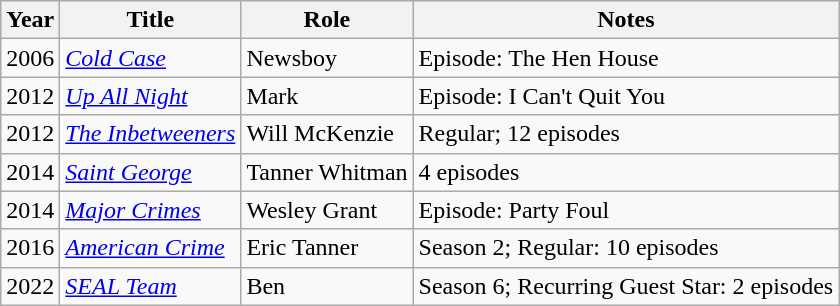<table class="wikitable sortable">
<tr>
<th>Year</th>
<th>Title</th>
<th>Role</th>
<th class="unsortable">Notes</th>
</tr>
<tr>
<td>2006</td>
<td><em><a href='#'>Cold Case</a></em></td>
<td>Newsboy</td>
<td>Episode: The Hen House</td>
</tr>
<tr>
<td>2012</td>
<td><em><a href='#'>Up All Night</a></em></td>
<td>Mark</td>
<td>Episode: I Can't Quit You</td>
</tr>
<tr>
<td>2012</td>
<td><em><a href='#'>The Inbetweeners</a></em></td>
<td>Will McKenzie</td>
<td>Regular; 12 episodes</td>
</tr>
<tr>
<td>2014</td>
<td><em><a href='#'>Saint George</a></em></td>
<td>Tanner Whitman</td>
<td>4 episodes</td>
</tr>
<tr>
<td>2014</td>
<td><em><a href='#'>Major Crimes</a></em></td>
<td>Wesley Grant</td>
<td>Episode: Party Foul</td>
</tr>
<tr>
<td>2016</td>
<td><em><a href='#'>American Crime</a></em></td>
<td>Eric Tanner</td>
<td>Season 2; Regular: 10 episodes</td>
</tr>
<tr>
<td>2022</td>
<td><em><a href='#'>SEAL Team</a></em></td>
<td>Ben</td>
<td>Season 6; Recurring Guest Star: 2 episodes</td>
</tr>
</table>
